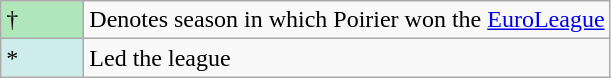<table class="wikitable">
<tr>
<td style="background:#AFE6BA; width:3em;">†</td>
<td>Denotes season in which Poirier won the <a href='#'>EuroLeague</a></td>
</tr>
<tr>
<td style="background:#CFECEC; width:1em">*</td>
<td>Led the league</td>
</tr>
</table>
